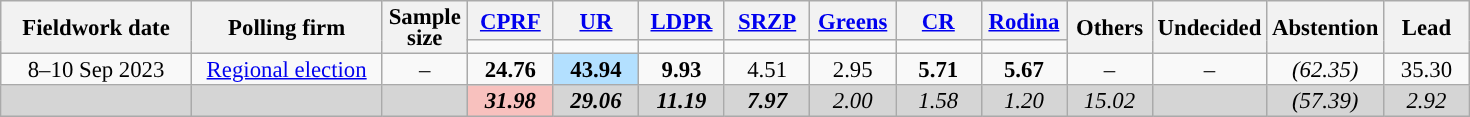<table class=wikitable style="font-size:95%; line-height:14px; text-align:center">
<tr>
<th style=width:120px; rowspan=2>Fieldwork date</th>
<th style=width:120px; rowspan=2>Polling firm</th>
<th style=width:50px; rowspan=2>Sample<br>size</th>
<th style="width:50px;"><a href='#'>CPRF</a></th>
<th style="width:50px;"><a href='#'>UR</a></th>
<th style="width:50px;"><a href='#'>LDPR</a></th>
<th style="width:50px;"><a href='#'>SRZP</a></th>
<th style="width:50px;"><a href='#'>Greens</a></th>
<th style="width:50px;"><a href='#'>CR</a></th>
<th style="width:50px;"><a href='#'>Rodina</a></th>
<th style="width:50px;" rowspan=2>Others</th>
<th style="width:50px;" rowspan=2>Undecided</th>
<th style="width:50px;" rowspan=2>Abstention</th>
<th style="width:50px;" rowspan="2">Lead</th>
</tr>
<tr>
<td bgcolor=></td>
<td bgcolor=></td>
<td bgcolor=></td>
<td bgcolor=></td>
<td bgcolor=></td>
<td bgcolor=></td>
<td bgcolor=></td>
</tr>
<tr>
<td>8–10 Sep 2023</td>
<td><a href='#'>Regional election</a></td>
<td>–</td>
<td><strong>24.76</strong></td>
<td style="background:#B3E0FF"><strong>43.94</strong></td>
<td><strong>9.93</strong></td>
<td>4.51</td>
<td>2.95</td>
<td><strong>5.71</strong></td>
<td><strong>5.67</strong></td>
<td>–</td>
<td>–</td>
<td><em>(62.35)</em></td>
<td style="background:">35.30</td>
</tr>
<tr style="background:#D5D5D5">
<td></td>
<td></td>
<td></td>
<td style="background:#F8C1BE"><strong><em>31.98</em></strong></td>
<td><strong><em>29.06</em></strong></td>
<td><strong><em>11.19</em></strong></td>
<td><strong><em>7.97</em></strong></td>
<td><em>2.00</em></td>
<td><em>1.58</em></td>
<td><em>1.20</em></td>
<td><em>15.02</em></td>
<td></td>
<td><em>(57.39)</em></td>
<td style="background:"><em>2.92</em></td>
</tr>
</table>
